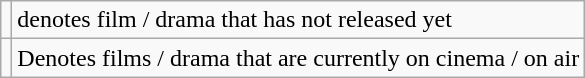<table class="wikitable">
<tr>
<td></td>
<td>denotes film / drama that has not released yet</td>
</tr>
<tr>
<td></td>
<td>Denotes films / drama that are currently on cinema / on air</td>
</tr>
</table>
